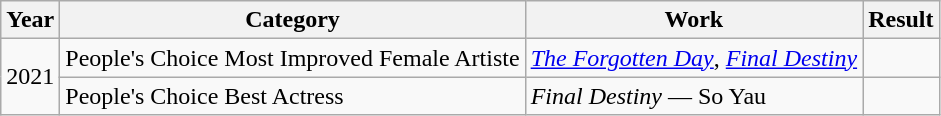<table class="wikitable sortable">
<tr>
<th>Year</th>
<th>Category</th>
<th>Work</th>
<th>Result</th>
</tr>
<tr>
<td rowspan=2>2021</td>
<td>People's Choice Most Improved Female Artiste</td>
<td><em><a href='#'>The Forgotten Day</a></em>, <em><a href='#'>Final Destiny</a></em></td>
<td></td>
</tr>
<tr>
<td>People's Choice Best Actress</td>
<td><em>Final Destiny</em> — So Yau</td>
<td></td>
</tr>
</table>
